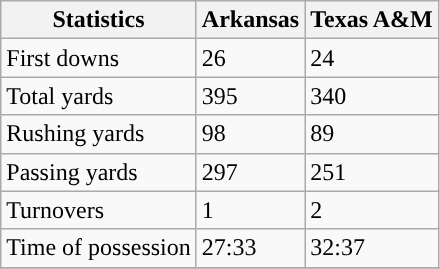<table class="wikitable" style="float: left;">
<tr>
<th>Statistics</th>
<th>Arkansas</th>
<th>Texas A&M</th>
</tr>
<tr>
<td>First downs</td>
<td>26</td>
<td>24</td>
</tr>
<tr>
<td>Total yards</td>
<td>395</td>
<td>340</td>
</tr>
<tr>
<td>Rushing yards</td>
<td>98</td>
<td>89</td>
</tr>
<tr>
<td>Passing yards</td>
<td>297</td>
<td>251</td>
</tr>
<tr>
<td>Turnovers</td>
<td>1</td>
<td>2</td>
</tr>
<tr>
<td>Time of possession</td>
<td>27:33</td>
<td>32:37</td>
</tr>
<tr>
</tr>
</table>
